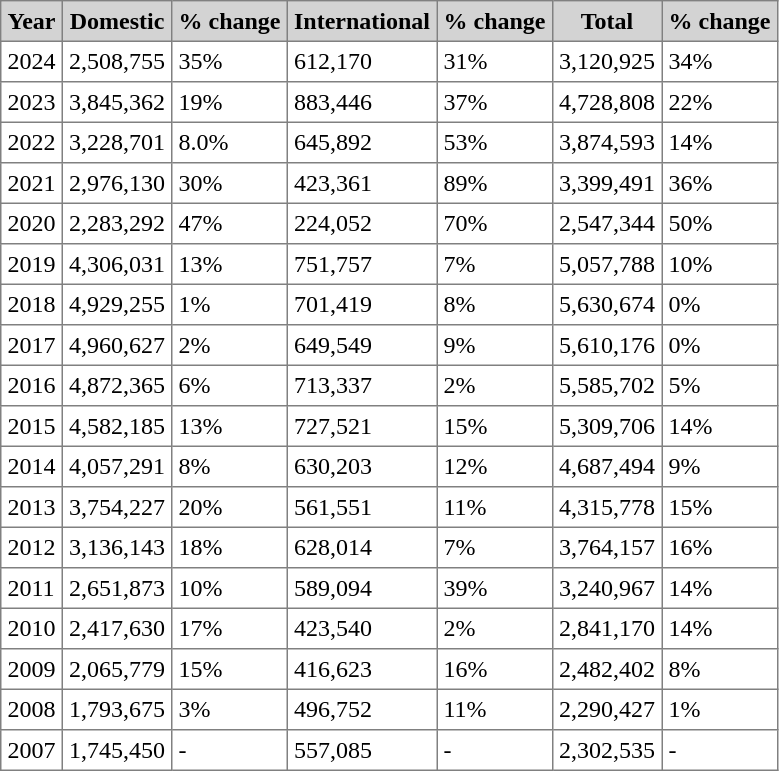<table class="toccolours" border="1" cellpadding="4" style="border-collapse:collapse">
<tr style="background:lightgrey;">
<th>Year</th>
<th>Domestic</th>
<th>% change</th>
<th>International</th>
<th>% change</th>
<th>Total</th>
<th>% change</th>
</tr>
<tr>
<td>2024</td>
<td>2,508,755</td>
<td>  35%</td>
<td>612,170</td>
<td>  31%</td>
<td>3,120,925</td>
<td>  34%</td>
</tr>
<tr>
<td>2023</td>
<td>3,845,362</td>
<td>  19%</td>
<td>883,446</td>
<td>  37%</td>
<td>4,728,808</td>
<td>  22%</td>
</tr>
<tr>
<td>2022</td>
<td>3,228,701</td>
<td>  8.0%</td>
<td>645,892</td>
<td>  53%</td>
<td>3,874,593</td>
<td>  14%</td>
</tr>
<tr>
<td>2021</td>
<td>2,976,130</td>
<td>  30%</td>
<td>423,361</td>
<td>  89%</td>
<td>3,399,491</td>
<td>  36%</td>
</tr>
<tr>
<td>2020</td>
<td>2,283,292</td>
<td> 47%</td>
<td>224,052</td>
<td> 70%</td>
<td>2,547,344</td>
<td> 50%</td>
</tr>
<tr>
<td>2019</td>
<td>4,306,031</td>
<td> 13%</td>
<td>751,757</td>
<td> 7%</td>
<td>5,057,788</td>
<td> 10%</td>
</tr>
<tr>
<td>2018</td>
<td>4,929,255</td>
<td> 1%</td>
<td>701,419</td>
<td> 8%</td>
<td>5,630,674</td>
<td> 0%</td>
</tr>
<tr>
<td>2017</td>
<td>4,960,627</td>
<td> 2%</td>
<td>649,549</td>
<td> 9%</td>
<td>5,610,176</td>
<td> 0%</td>
</tr>
<tr>
<td>2016</td>
<td>4,872,365</td>
<td> 6%</td>
<td>713,337</td>
<td> 2%</td>
<td>5,585,702</td>
<td> 5%</td>
</tr>
<tr>
<td>2015</td>
<td>4,582,185</td>
<td> 13%</td>
<td>727,521</td>
<td> 15%</td>
<td>5,309,706</td>
<td> 14%</td>
</tr>
<tr>
<td>2014</td>
<td>4,057,291</td>
<td> 8%</td>
<td>630,203</td>
<td> 12%</td>
<td>4,687,494</td>
<td> 9%</td>
</tr>
<tr>
<td>2013</td>
<td>3,754,227</td>
<td> 20%</td>
<td>561,551</td>
<td> 11%</td>
<td>4,315,778</td>
<td> 15%</td>
</tr>
<tr>
<td>2012</td>
<td>3,136,143</td>
<td> 18%</td>
<td>628,014</td>
<td> 7%</td>
<td>3,764,157</td>
<td> 16%</td>
</tr>
<tr>
<td>2011</td>
<td>2,651,873</td>
<td> 10%</td>
<td>589,094</td>
<td> 39%</td>
<td>3,240,967</td>
<td> 14%</td>
</tr>
<tr>
<td>2010</td>
<td>2,417,630</td>
<td> 17%</td>
<td>423,540</td>
<td> 2%</td>
<td>2,841,170</td>
<td> 14%</td>
</tr>
<tr>
<td>2009</td>
<td>2,065,779</td>
<td> 15%</td>
<td>416,623</td>
<td> 16%</td>
<td>2,482,402</td>
<td> 8%</td>
</tr>
<tr>
<td>2008</td>
<td>1,793,675</td>
<td> 3%</td>
<td>496,752</td>
<td> 11%</td>
<td>2,290,427</td>
<td> 1%</td>
</tr>
<tr>
<td>2007</td>
<td>1,745,450</td>
<td>-</td>
<td>557,085</td>
<td>-</td>
<td>2,302,535</td>
<td>-</td>
</tr>
</table>
